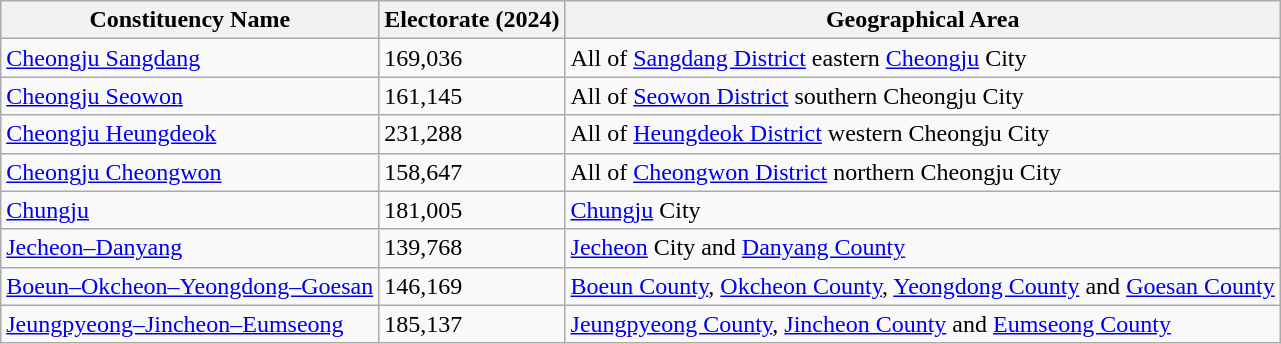<table class="wikitable">
<tr>
<th>Constituency Name</th>
<th>Electorate (2024)</th>
<th>Geographical Area</th>
</tr>
<tr>
<td><a href='#'>Cheongju Sangdang</a></td>
<td>169,036</td>
<td>All of <a href='#'>Sangdang District</a> eastern <a href='#'>Cheongju</a> City</td>
</tr>
<tr>
<td><a href='#'>Cheongju Seowon</a></td>
<td>161,145</td>
<td>All of <a href='#'>Seowon District</a> southern Cheongju City</td>
</tr>
<tr>
<td><a href='#'>Cheongju Heungdeok</a></td>
<td>231,288</td>
<td>All of <a href='#'>Heungdeok District</a> western Cheongju City</td>
</tr>
<tr>
<td><a href='#'>Cheongju Cheongwon</a></td>
<td>158,647</td>
<td>All of <a href='#'>Cheongwon District</a> northern Cheongju City</td>
</tr>
<tr>
<td><a href='#'>Chungju</a></td>
<td>181,005</td>
<td><a href='#'>Chungju</a> City</td>
</tr>
<tr>
<td><a href='#'>Jecheon–Danyang</a></td>
<td>139,768</td>
<td><a href='#'>Jecheon</a> City and <a href='#'>Danyang County</a></td>
</tr>
<tr>
<td><a href='#'>Boeun–Okcheon–Yeongdong–Goesan</a></td>
<td>146,169</td>
<td><a href='#'>Boeun County</a>, <a href='#'>Okcheon County</a>, <a href='#'>Yeongdong County</a> and <a href='#'>Goesan County</a></td>
</tr>
<tr>
<td><a href='#'>Jeungpyeong–Jincheon–Eumseong</a></td>
<td>185,137</td>
<td><a href='#'>Jeungpyeong County</a>, <a href='#'>Jincheon County</a> and <a href='#'>Eumseong County</a></td>
</tr>
</table>
